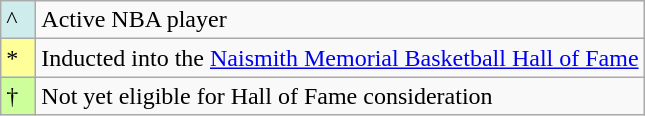<table class="wikitable">
<tr>
<td style="background:#CFECEC; width:1em">^</td>
<td>Active NBA player</td>
</tr>
<tr>
<td style="background:#FFFF99; width:1em">*</td>
<td>Inducted into the <a href='#'>Naismith Memorial Basketball Hall of Fame</a></td>
</tr>
<tr>
<td style="background:#CCFF99; width:1em">†</td>
<td>Not yet eligible for Hall of Fame consideration</td>
</tr>
</table>
